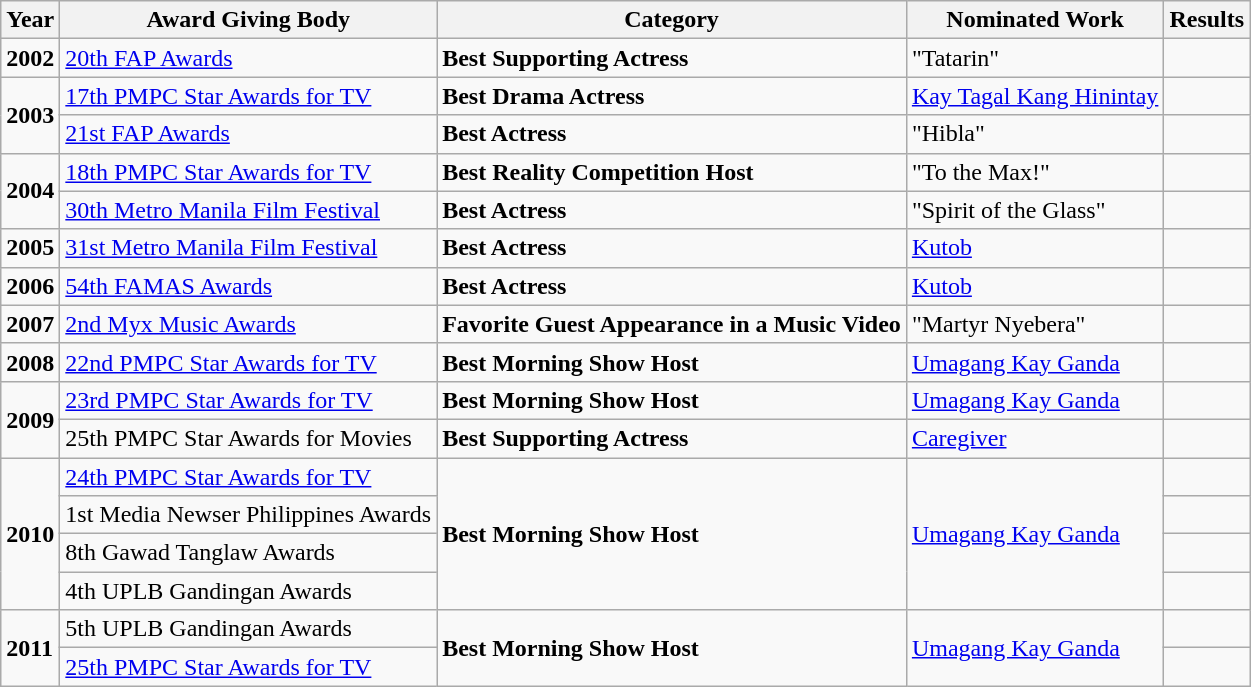<table class="wikitable">
<tr>
<th>Year</th>
<th>Award Giving Body</th>
<th>Category</th>
<th>Nominated Work</th>
<th>Results</th>
</tr>
<tr>
<td><strong>2002</strong></td>
<td><a href='#'>20th FAP Awards</a></td>
<td><strong>Best Supporting Actress</strong></td>
<td>"Tatarin"</td>
<td></td>
</tr>
<tr>
<td rowspan=2><strong>2003</strong></td>
<td><a href='#'>17th PMPC Star Awards for TV</a></td>
<td><strong>Best Drama Actress</strong></td>
<td><a href='#'>Kay Tagal Kang Hinintay</a></td>
<td></td>
</tr>
<tr>
<td><a href='#'>21st FAP Awards</a></td>
<td><strong>Best Actress</strong></td>
<td>"Hibla"</td>
<td></td>
</tr>
<tr>
<td rowspan=2><strong>2004</strong></td>
<td><a href='#'>18th PMPC Star Awards for TV</a></td>
<td><strong>Best Reality Competition Host</strong> </td>
<td>"To the Max!"</td>
<td></td>
</tr>
<tr>
<td><a href='#'>30th Metro Manila Film Festival</a></td>
<td><strong>Best Actress</strong></td>
<td>"Spirit of the Glass"</td>
<td></td>
</tr>
<tr>
<td><strong>2005</strong></td>
<td><a href='#'>31st Metro Manila Film Festival</a></td>
<td><strong>Best Actress</strong></td>
<td><a href='#'>Kutob</a></td>
<td></td>
</tr>
<tr>
<td><strong>2006</strong></td>
<td><a href='#'>54th FAMAS Awards</a></td>
<td><strong>Best Actress</strong></td>
<td><a href='#'>Kutob</a></td>
<td></td>
</tr>
<tr>
<td><strong>2007</strong></td>
<td><a href='#'>2nd Myx Music Awards</a></td>
<td><strong>Favorite Guest Appearance in a Music Video</strong></td>
<td>"Martyr Nyebera"</td>
<td></td>
</tr>
<tr>
<td><strong>2008</strong></td>
<td><a href='#'>22nd PMPC Star Awards for TV</a></td>
<td><strong>Best Morning Show Host</strong> </td>
<td><a href='#'>Umagang Kay Ganda</a></td>
<td></td>
</tr>
<tr>
<td rowspan=2><strong>2009</strong></td>
<td><a href='#'>23rd PMPC Star Awards for TV</a></td>
<td><strong>Best Morning Show Host</strong> </td>
<td><a href='#'>Umagang Kay Ganda</a></td>
<td></td>
</tr>
<tr>
<td>25th PMPC Star Awards for Movies</td>
<td><strong>Best Supporting Actress</strong></td>
<td><a href='#'>Caregiver</a></td>
<td></td>
</tr>
<tr>
<td rowspan=4><strong>2010</strong></td>
<td><a href='#'>24th PMPC Star Awards for TV</a></td>
<td rowspan=4><strong>Best Morning Show Host</strong> </td>
<td rowspan=4><a href='#'>Umagang Kay Ganda</a></td>
<td></td>
</tr>
<tr>
<td>1st Media Newser Philippines Awards</td>
<td></td>
</tr>
<tr>
<td>8th Gawad Tanglaw Awards</td>
<td></td>
</tr>
<tr>
<td>4th UPLB Gandingan Awards</td>
<td></td>
</tr>
<tr>
<td rowspan=2><strong>2011</strong></td>
<td>5th UPLB Gandingan Awards</td>
<td rowspan=2><strong>Best Morning Show Host</strong> </td>
<td rowspan=2><a href='#'>Umagang Kay Ganda</a></td>
<td></td>
</tr>
<tr>
<td><a href='#'>25th PMPC Star Awards for TV</a></td>
<td></td>
</tr>
</table>
